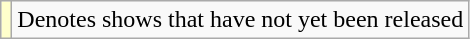<table class="wikitable">
<tr>
<td style="background:#FFFFCC;"></td>
<td>Denotes shows that have not yet been released</td>
</tr>
</table>
